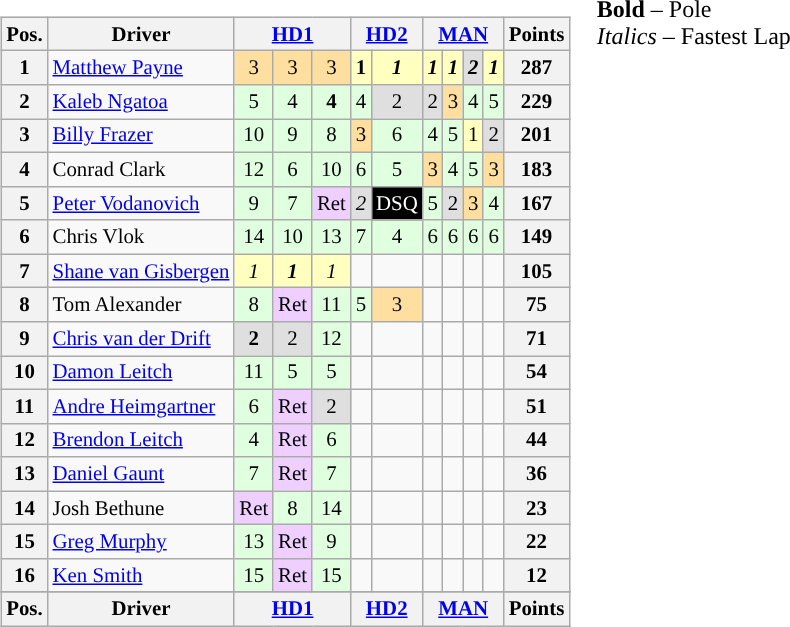<table>
<tr>
<td><br><table class="wikitable" style="font-size: 87%; text-align: center">
<tr valign="top">
<th valign="middle">Pos.</th>
<th>Driver</th>
<th colspan=3><a href='#'>HD1</a></th>
<th colspan="2"><a href='#'>HD2</a></th>
<th colspan="4"><a href='#'>MAN</a></th>
<th valign="middle">Points</th>
</tr>
<tr>
<th>1</th>
<td align="left"> <a href='#'>Matthew Payne</a></td>
<td style="background:#FFDF9F;">3</td>
<td style="background:#FFDF9F;">3</td>
<td style="background:#FFDF9F;">3</td>
<td style="background:#FFFFBF;"><strong>1</strong></td>
<td style="background:#FFFFBF;"><strong><em>1</em></strong></td>
<td style="background:#FFFFBF;"><strong><em>1</em></strong></td>
<td style="background:#FFFFBF;"><strong><em>1</em></strong></td>
<td style="background:#DFDFDF;"><strong><em>2</em></strong></td>
<td style="background:#FFFFBF;"><strong><em>1</em></strong></td>
<th>287</th>
</tr>
<tr>
<th>2</th>
<td align="left"> <a href='#'>Kaleb Ngatoa</a></td>
<td style="background:#DFFFDF;">5</td>
<td style="background:#DFFFDF;">4</td>
<td style="background:#DFFFDF;"><strong>4</strong></td>
<td style="background:#DFFFDF;">4</td>
<td style="background:#DFDFDF;">2</td>
<td style="background:#DFDFDF;">2</td>
<td style="background:#FFDF9F;">3</td>
<td style="background:#DFFFDF;">4</td>
<td style="background:#DFFFDF;">5</td>
<th>229</th>
</tr>
<tr>
<th>3</th>
<td align="left"> <a href='#'>Billy Frazer</a></td>
<td style="background:#DFFFDF;">10</td>
<td style="background:#DFFFDF;">9</td>
<td style="background:#DFFFDF;">8</td>
<td style="background:#FFDF9F;">3</td>
<td style="background:#DFFFDF;">6</td>
<td style="background:#DFFFDF;">4</td>
<td style="background:#DFFFDF;">5</td>
<td style="background:#FFFFBF;">1</td>
<td style="background:#DFDFDF;">2</td>
<th>201</th>
</tr>
<tr>
<th>4</th>
<td align="left"> Conrad Clark</td>
<td style="background:#DFFFDF;">12</td>
<td style="background:#DFFFDF;">6</td>
<td style="background:#DFFFDF;">10</td>
<td style="background:#DFFFDF;">6</td>
<td style="background:#DFFFDF;">5</td>
<td style="background:#FFDF9F;">3</td>
<td style="background:#DFFFDF;">4</td>
<td style="background:#DFFFDF;">5</td>
<td style="background:#FFDF9F;">3</td>
<th>183</th>
</tr>
<tr>
<th>5</th>
<td align="left"> <a href='#'>Peter Vodanovich</a></td>
<td style="background:#DFFFDF;">9</td>
<td style="background:#DFFFDF;">7</td>
<td style="background:#EFCFFF;">Ret</td>
<td style="background:#DFDFDF;"><em>2</em></td>
<td style="background:#000000;color:#FFFFFF;">DSQ</td>
<td style="background:#DFFFDF;">5</td>
<td style="background:#DFDFDF;">2</td>
<td style="background:#FFDF9F;">3</td>
<td style="background:#DFFFDF;">4</td>
<th>167</th>
</tr>
<tr>
<th>6</th>
<td align="left"> Chris Vlok</td>
<td style="background:#DFFFDF;">14</td>
<td style="background:#DFFFDF;">10</td>
<td style="background:#DFFFDF;">13</td>
<td style="background:#DFFFDF;">7</td>
<td style="background:#DFFFDF;">4</td>
<td style="background:#DFFFDF;">6</td>
<td style="background:#DFFFDF;">6</td>
<td style="background:#DFFFDF;">6</td>
<td style="background:#DFFFDF;">6</td>
<th>149</th>
</tr>
<tr>
<th>7</th>
<td align="left" nowrap> <a href='#'>Shane van Gisbergen</a></td>
<td style="background:#FFFFBF;"><em>1</em></td>
<td style="background:#FFFFBF;"><strong><em>1</em></strong></td>
<td style="background:#FFFFBF;"><em>1</em></td>
<td></td>
<td></td>
<td></td>
<td></td>
<td></td>
<td></td>
<th>105</th>
</tr>
<tr>
<th>8</th>
<td align="left"> Tom Alexander</td>
<td style="background:#DFFFDF;">8</td>
<td style="background:#EFCFFF;">Ret</td>
<td style="background:#DFFFDF;">11</td>
<td style="background:#DFFFDF;">5</td>
<td style="background:#FFDF9F;">3</td>
<td></td>
<td></td>
<td></td>
<td></td>
<th>75</th>
</tr>
<tr>
<th>9</th>
<td align="left"> <a href='#'>Chris van der Drift</a></td>
<td style="background:#DFDFDF;"><strong>2</strong></td>
<td style="background:#DFDFDF;">2</td>
<td style="background:#DFFFDF;">12</td>
<td></td>
<td></td>
<td></td>
<td></td>
<td></td>
<td></td>
<th>71</th>
</tr>
<tr>
<th>10</th>
<td align="left"> <a href='#'>Damon Leitch</a></td>
<td style="background:#DFFFDF;">11</td>
<td style="background:#DFFFDF;">5</td>
<td style="background:#DFFFDF;">5</td>
<td></td>
<td></td>
<td></td>
<td></td>
<td></td>
<td></td>
<th>54</th>
</tr>
<tr>
<th>11</th>
<td align="left"> <a href='#'>Andre Heimgartner</a></td>
<td style="background:#DFFFDF;">6</td>
<td style="background:#EFCFFF;">Ret</td>
<td style="background:#DFDFDF;">2</td>
<td></td>
<td></td>
<td></td>
<td></td>
<td></td>
<td></td>
<th>51</th>
</tr>
<tr>
<th>12</th>
<td align="left"> <a href='#'>Brendon Leitch</a></td>
<td style="background:#DFFFDF;">4</td>
<td style="background:#EFCFFF;">Ret</td>
<td style="background:#DFFFDF;">6</td>
<td></td>
<td></td>
<td></td>
<td></td>
<td></td>
<td></td>
<th>44</th>
</tr>
<tr>
<th>13</th>
<td align="left"> <a href='#'>Daniel Gaunt</a></td>
<td style="background:#DFFFDF;">7</td>
<td style="background:#EFCFFF;">Ret</td>
<td style="background:#DFFFDF;">7</td>
<td></td>
<td></td>
<td></td>
<td></td>
<td></td>
<td></td>
<th>36</th>
</tr>
<tr>
<th>14</th>
<td align="left"> Josh Bethune</td>
<td style="background:#EFCFFF;">Ret</td>
<td style="background:#DFFFDF;">8</td>
<td style="background:#DFFFDF;">14</td>
<td></td>
<td></td>
<td></td>
<td></td>
<td></td>
<td></td>
<th>23</th>
</tr>
<tr>
<th>15</th>
<td align="left"> <a href='#'>Greg Murphy</a></td>
<td style="background:#DFFFDF;">13</td>
<td style="background:#EFCFFF;">Ret</td>
<td style="background:#DFFFDF;">9</td>
<td></td>
<td></td>
<td></td>
<td></td>
<td></td>
<td></td>
<th>22</th>
</tr>
<tr>
<th>16</th>
<td align="left"> <a href='#'>Ken Smith</a></td>
<td style="background:#DFFFDF;">15</td>
<td style="background:#EFCFFF;">Ret</td>
<td style="background:#DFFFDF;">15</td>
<td></td>
<td></td>
<td></td>
<td></td>
<td></td>
<td></td>
<th>12</th>
</tr>
<tr>
</tr>
<tr valign="top">
<th valign="middle">Pos.</th>
<th>Driver</th>
<th colspan=3><a href='#'>HD1</a></th>
<th colspan="2"><a href='#'>HD2</a></th>
<th colspan="4"><a href='#'>MAN</a></th>
<th valign="middle">Points</th>
</tr>
</table>
</td>
<td valign="top"><br>
<span><strong>Bold</strong> – Pole<br>
<em>Italics</em> – Fastest Lap</span></td>
</tr>
</table>
